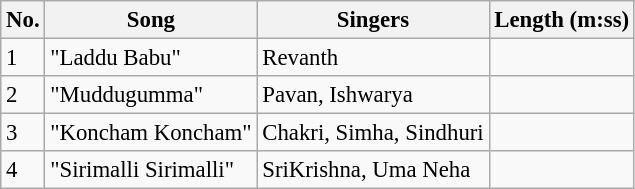<table class="wikitable" style="font-size:95%;">
<tr>
<th>No.</th>
<th>Song</th>
<th>Singers</th>
<th>Length (m:ss)</th>
</tr>
<tr>
<td>1</td>
<td>"Laddu Babu"</td>
<td>Revanth</td>
<td></td>
</tr>
<tr>
<td>2</td>
<td>"Muddugumma"</td>
<td>Pavan, Ishwarya</td>
<td></td>
</tr>
<tr>
<td>3</td>
<td>"Koncham Koncham"</td>
<td>Chakri, Simha, Sindhuri</td>
<td></td>
</tr>
<tr>
<td>4</td>
<td>"Sirimalli Sirimalli"</td>
<td>SriKrishna, Uma Neha</td>
<td></td>
</tr>
</table>
